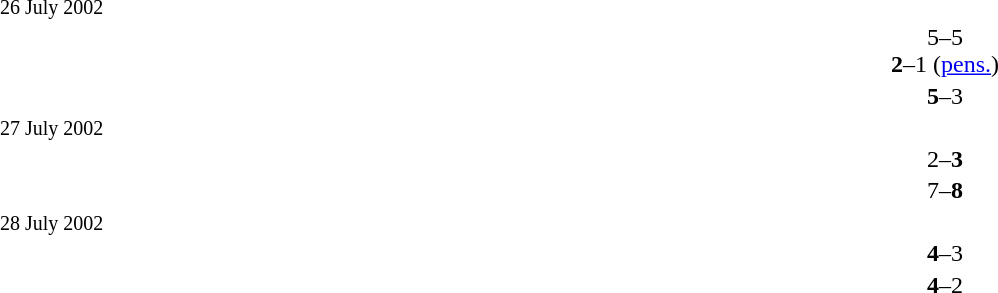<table width=100% cellspacing=1>
<tr>
<th width=40%></th>
<th width=20%></th>
<th></th>
</tr>
<tr>
<td><small>26 July 2002</small></td>
</tr>
<tr>
<td align=right><strong></strong></td>
<td align=center>5–5 <br><strong>2</strong>–1 (<a href='#'>pens.</a>)</td>
<td></td>
</tr>
<tr>
<td align=right><strong></strong></td>
<td align=center><strong>5</strong>–3</td>
<td></td>
</tr>
<tr>
<td><small>27 July 2002</small></td>
</tr>
<tr>
<td align=right></td>
<td align=center>2–<strong>3</strong></td>
<td><strong></strong></td>
</tr>
<tr>
<td align=right></td>
<td align=center>7–<strong>8</strong> </td>
<td><strong></strong></td>
</tr>
<tr>
<td><small>28 July 2002</small></td>
</tr>
<tr>
<td align=right><strong></strong></td>
<td align=center><strong>4</strong>–3</td>
<td></td>
</tr>
<tr>
<td align=right><strong></strong></td>
<td align=center><strong>4</strong>–2</td>
<td></td>
</tr>
</table>
